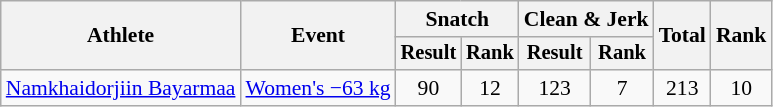<table class="wikitable" style="font-size:90%">
<tr>
<th rowspan="2">Athlete</th>
<th rowspan="2">Event</th>
<th colspan="2">Snatch</th>
<th colspan="2">Clean & Jerk</th>
<th rowspan="2">Total</th>
<th rowspan="2">Rank</th>
</tr>
<tr style="font-size:95%">
<th>Result</th>
<th>Rank</th>
<th>Result</th>
<th>Rank</th>
</tr>
<tr align=center>
<td align=left><a href='#'>Namkhaidorjiin Bayarmaa</a></td>
<td align=left><a href='#'>Women's −63 kg</a></td>
<td>90</td>
<td>12</td>
<td>123</td>
<td>7</td>
<td>213</td>
<td>10</td>
</tr>
</table>
